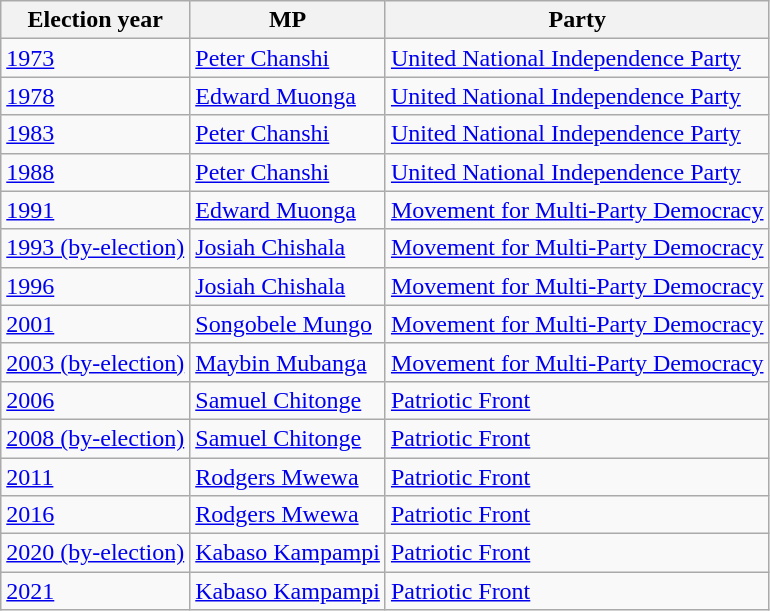<table class=wikitable>
<tr>
<th>Election year</th>
<th>MP</th>
<th>Party</th>
</tr>
<tr>
<td><a href='#'>1973</a></td>
<td><a href='#'>Peter Chanshi</a></td>
<td><a href='#'>United National Independence Party</a></td>
</tr>
<tr>
<td><a href='#'>1978</a></td>
<td><a href='#'>Edward Muonga</a></td>
<td><a href='#'>United National Independence Party</a></td>
</tr>
<tr>
<td><a href='#'>1983</a></td>
<td><a href='#'>Peter Chanshi</a></td>
<td><a href='#'>United National Independence Party</a></td>
</tr>
<tr>
<td><a href='#'>1988</a></td>
<td><a href='#'>Peter Chanshi</a></td>
<td><a href='#'>United National Independence Party</a></td>
</tr>
<tr>
<td><a href='#'>1991</a></td>
<td><a href='#'>Edward Muonga</a></td>
<td><a href='#'>Movement for Multi-Party Democracy</a></td>
</tr>
<tr>
<td><a href='#'>1993 (by-election)</a></td>
<td><a href='#'>Josiah Chishala</a></td>
<td><a href='#'>Movement for Multi-Party Democracy</a></td>
</tr>
<tr>
<td><a href='#'>1996</a></td>
<td><a href='#'>Josiah Chishala</a></td>
<td><a href='#'>Movement for Multi-Party Democracy</a></td>
</tr>
<tr>
<td><a href='#'>2001</a></td>
<td><a href='#'>Songobele Mungo</a></td>
<td><a href='#'>Movement for Multi-Party Democracy</a></td>
</tr>
<tr>
<td><a href='#'>2003 (by-election)</a></td>
<td><a href='#'>Maybin Mubanga</a></td>
<td><a href='#'>Movement for Multi-Party Democracy</a></td>
</tr>
<tr>
<td><a href='#'>2006</a></td>
<td><a href='#'>Samuel Chitonge</a></td>
<td><a href='#'>Patriotic Front</a></td>
</tr>
<tr>
<td><a href='#'>2008 (by-election)</a></td>
<td><a href='#'>Samuel Chitonge</a></td>
<td><a href='#'>Patriotic Front</a></td>
</tr>
<tr>
<td><a href='#'>2011</a></td>
<td><a href='#'>Rodgers Mwewa</a></td>
<td><a href='#'>Patriotic Front</a></td>
</tr>
<tr>
<td><a href='#'>2016</a></td>
<td><a href='#'>Rodgers Mwewa</a></td>
<td><a href='#'>Patriotic Front</a></td>
</tr>
<tr>
<td><a href='#'>2020 (by-election)</a></td>
<td><a href='#'>Kabaso Kampampi</a></td>
<td><a href='#'>Patriotic Front</a></td>
</tr>
<tr>
<td><a href='#'>2021</a></td>
<td><a href='#'>Kabaso Kampampi</a></td>
<td><a href='#'>Patriotic Front</a></td>
</tr>
</table>
